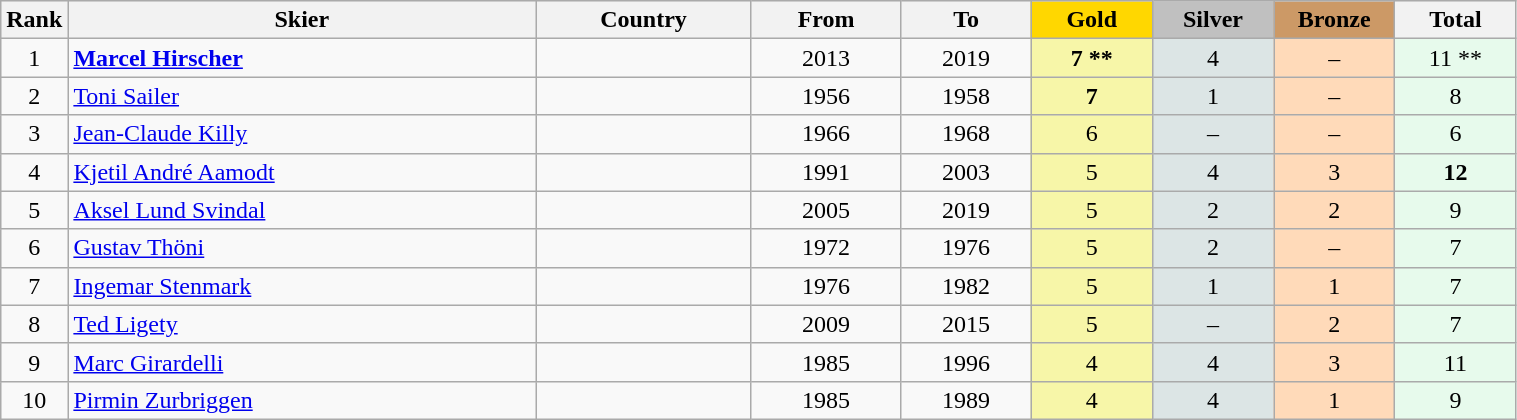<table class="wikitable plainrowheaders" width=80% style="text-align:center;">
<tr style="background-color:#EDEDED;">
<th class="hintergrundfarbe5" style="width:1em">Rank</th>
<th class="hintergrundfarbe5">Skier</th>
<th class="hintergrundfarbe5">Country</th>
<th class="hintergrundfarbe5">From</th>
<th class="hintergrundfarbe5">To</th>
<th style="background:    gold; width:8%">Gold</th>
<th style="background:  silver; width:8%">Silver</th>
<th style="background: #CC9966; width:8%">Bronze</th>
<th class="hintergrundfarbe5" style="width:8%">Total</th>
</tr>
<tr>
<td>1</td>
<td align="left"><strong><a href='#'>Marcel Hirscher</a></strong></td>
<td align="left"></td>
<td>2013</td>
<td>2019</td>
<td bgcolor="#F7F6A8"><strong> 7 **</strong></td>
<td bgcolor="#DCE5E5">4</td>
<td bgcolor="#FFDAB9">–</td>
<td bgcolor="#E7FAEC"> 11 **</td>
</tr>
<tr align="center">
<td>2</td>
<td align="left"><a href='#'>Toni Sailer</a></td>
<td align="left"></td>
<td>1956</td>
<td>1958</td>
<td bgcolor="#F7F6A8"><strong>7</strong></td>
<td bgcolor="#DCE5E5">1</td>
<td bgcolor="#FFDAB9">–</td>
<td bgcolor="#E7FAEC">8</td>
</tr>
<tr align="center">
<td>3</td>
<td align="left"><a href='#'>Jean-Claude Killy</a></td>
<td align="left"></td>
<td>1966</td>
<td>1968</td>
<td bgcolor="#F7F6A8">6</td>
<td bgcolor="#DCE5E5">–</td>
<td bgcolor="#FFDAB9">–</td>
<td bgcolor="#E7FAEC">6</td>
</tr>
<tr align="center">
<td>4</td>
<td align="left"><a href='#'>Kjetil André Aamodt</a></td>
<td align="left"></td>
<td>1991</td>
<td>2003</td>
<td bgcolor="#F7F6A8">5</td>
<td bgcolor="#DCE5E5">4</td>
<td bgcolor="#FFDAB9">3</td>
<td bgcolor="#E7FAEC"><strong>12</strong></td>
</tr>
<tr align="center">
<td>5</td>
<td align="left"><a href='#'>Aksel Lund Svindal</a></td>
<td align="left"></td>
<td>2005</td>
<td>2019</td>
<td bgcolor="#F7F6A8">5</td>
<td bgcolor="#DCE5E5">2</td>
<td bgcolor="#FFDAB9">2</td>
<td bgcolor="#E7FAEC">9</td>
</tr>
<tr align="center">
<td>6</td>
<td align="left"><a href='#'>Gustav Thöni</a></td>
<td align="left"></td>
<td>1972</td>
<td>1976</td>
<td bgcolor="#F7F6A8">5</td>
<td bgcolor="#DCE5E5">2</td>
<td bgcolor="#FFDAB9">–</td>
<td bgcolor="#E7FAEC">7</td>
</tr>
<tr align="center">
<td>7</td>
<td align="left"><a href='#'>Ingemar Stenmark</a></td>
<td align="left"></td>
<td>1976</td>
<td>1982</td>
<td bgcolor="#F7F6A8">5</td>
<td bgcolor="#DCE5E5">1</td>
<td bgcolor="#FFDAB9">1</td>
<td bgcolor="#E7FAEC">7</td>
</tr>
<tr align="center">
<td>8</td>
<td align="left"><a href='#'>Ted Ligety</a></td>
<td align="left"></td>
<td>2009</td>
<td>2015</td>
<td bgcolor="#F7F6A8">5</td>
<td bgcolor="#DCE5E5">–</td>
<td bgcolor="#FFDAB9">2</td>
<td bgcolor="#E7FAEC">7</td>
</tr>
<tr align="center">
<td>9</td>
<td align="left"><a href='#'>Marc Girardelli</a></td>
<td align="left"></td>
<td>1985</td>
<td>1996</td>
<td bgcolor="#F7F6A8">4</td>
<td bgcolor="#DCE5E5">4</td>
<td bgcolor="#FFDAB9">3</td>
<td bgcolor="#E7FAEC">11</td>
</tr>
<tr align="center">
<td>10</td>
<td align="left"><a href='#'>Pirmin Zurbriggen</a></td>
<td align="left"></td>
<td>1985</td>
<td>1989</td>
<td bgcolor="#F7F6A8">4</td>
<td bgcolor="#DCE5E5">4</td>
<td bgcolor="#FFDAB9">1</td>
<td bgcolor="#E7FAEC">9</td>
</tr>
</table>
